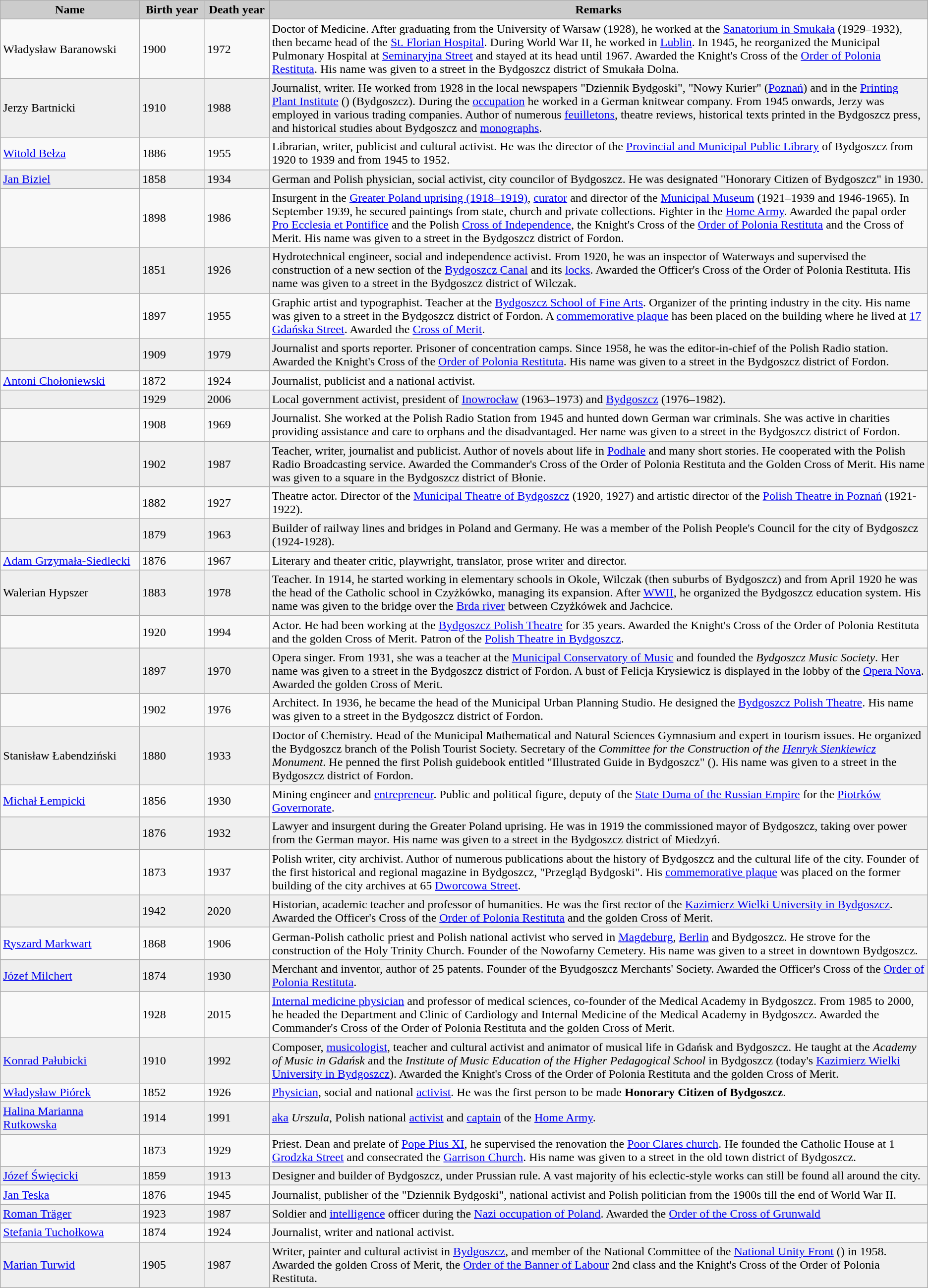<table class="wikitable sortable">
<tr align="center" bgcolor="#CCCCCC">
<td width=15%><strong>Name</strong></td>
<td width=7%><strong>Birth year</strong></td>
<td width=7%><strong>Death year</strong></td>
<td width=71%><strong>Remarks</strong></td>
</tr>
<tr>
<td>Władysław Baranowski</td>
<td>1900</td>
<td>1972</td>
<td>Doctor of Medicine. After graduating from the University of Warsaw (1928), he worked at the <a href='#'>Sanatorium in Smukała</a> (1929–1932), then became head of the <a href='#'>St. Florian Hospital</a>. During World War II, he worked in <a href='#'>Lublin</a>. In 1945, he reorganized the Municipal Pulmonary Hospital at <a href='#'>Seminaryjna Street</a> and stayed at its head until 1967. Awarded the Knight's Cross of the <a href='#'>Order of Polonia Restituta</a>. His name was given to a street in the Bydgoszcz district of Smukała Dolna.</td>
</tr>
<tr bgcolor="#EFEFEF">
<td>Jerzy Bartnicki</td>
<td>1910</td>
<td>1988</td>
<td>Journalist, writer. He worked from 1928 in the local newspapers "Dziennik Bydgoski", "Nowy Kurier" (<a href='#'>Poznań</a>) and in the <a href='#'>Printing Plant Institute</a> () (Bydgoszcz). During the <a href='#'>occupation</a> he worked in a German knitwear company. From 1945 onwards, Jerzy was employed in various trading companies. Author of numerous <a href='#'>feuilletons</a>, theatre reviews, historical texts printed in the Bydgoszcz press, and historical studies about Bydgoszcz and <a href='#'>monographs</a>.</td>
</tr>
<tr>
<td><a href='#'>Witold Bełza</a></td>
<td>1886</td>
<td>1955</td>
<td>Librarian, writer, publicist and cultural activist. He was the director of the <a href='#'>Provincial and Municipal Public Library</a> of Bydgoszcz from 1920 to 1939 and from 1945 to 1952.</td>
</tr>
<tr bgcolor="#EFEFEF">
<td><a href='#'>Jan Biziel</a></td>
<td>1858</td>
<td>1934</td>
<td>German and Polish physician, social activist, city councilor of Bydgoszcz. He was designated "Honorary Citizen of Bydgoszcz" in 1930.</td>
</tr>
<tr>
<td></td>
<td>1898</td>
<td>1986</td>
<td>Insurgent in the <a href='#'>Greater Poland uprising (1918–1919)</a>, <a href='#'>curator</a> and director of the <a href='#'>Municipal Museum</a> (1921–1939 and 1946-1965). In September 1939, he secured paintings from state, church and private collections. Fighter in the <a href='#'>Home Army</a>. Awarded the papal order <a href='#'>Pro Ecclesia et Pontifice</a> and the Polish <a href='#'>Cross of Independence</a>, the Knight's Cross of the <a href='#'>Order of Polonia Restituta</a> and the Cross of Merit. His name was given to a street in the Bydgoszcz district of Fordon.</td>
</tr>
<tr bgcolor="#EFEFEF">
<td></td>
<td>1851</td>
<td>1926</td>
<td>Hydrotechnical engineer, social and independence activist. From 1920, he was an inspector of Waterways and supervised the construction of a new section of the <a href='#'>Bydgoszcz Canal</a> and its <a href='#'>locks</a>. Awarded the Officer's Cross of the Order of Polonia Restituta. His name was given to a street in the Bydgoszcz district of Wilczak.</td>
</tr>
<tr>
<td></td>
<td>1897</td>
<td>1955</td>
<td>Graphic artist and typographist. Teacher at the <a href='#'>Bydgoszcz School of Fine Arts</a>. Organizer of the printing industry in the city. His name was given to a street in the Bydgoszcz district of Fordon. A <a href='#'>commemorative plaque</a> has been placed on the building where he lived at <a href='#'>17 Gdańska Street</a>. Awarded the <a href='#'>Cross of Merit</a>.</td>
</tr>
<tr bgcolor="#EFEFEF">
<td></td>
<td>1909</td>
<td>1979</td>
<td>Journalist and sports reporter. Prisoner of concentration camps. Since 1958, he was the editor-in-chief of the Polish Radio station. Awarded the Knight's Cross of the <a href='#'>Order of Polonia Restituta</a>. His name was given to a street in the Bydgoszcz district of Fordon.</td>
</tr>
<tr>
<td><a href='#'>Antoni Chołoniewski</a></td>
<td>1872</td>
<td>1924</td>
<td>Journalist, publicist and a national activist.</td>
</tr>
<tr bgcolor="#EFEFEF">
<td></td>
<td>1929</td>
<td>2006</td>
<td>Local government activist, president of <a href='#'>Inowrocław</a> (1963–1973) and <a href='#'>Bydgoszcz</a> (1976–1982).</td>
</tr>
<tr>
<td></td>
<td>1908</td>
<td>1969</td>
<td>Journalist. She worked at the Polish Radio Station from 1945 and hunted down German war criminals. She was active in charities providing assistance and care to orphans and the disadvantaged. Her name was given to a street in the Bydgoszcz district of Fordon.</td>
</tr>
<tr bgcolor="#EFEFEF">
<td></td>
<td>1902</td>
<td>1987</td>
<td>Teacher, writer, journalist and publicist. Author of novels about life in <a href='#'>Podhale</a> and many short stories. He cooperated with the Polish Radio Broadcasting service. Awarded the Commander's Cross of the Order of Polonia Restituta and the Golden Cross of Merit. His name was given to a square in the Bydgoszcz district of Błonie.</td>
</tr>
<tr>
<td></td>
<td>1882</td>
<td>1927</td>
<td>Theatre actor. Director of the <a href='#'>Municipal Theatre of Bydgoszcz</a> (1920, 1927) and artistic director of the <a href='#'>Polish Theatre in Poznań</a> (1921-1922).</td>
</tr>
<tr bgcolor="#EFEFEF">
<td></td>
<td>1879</td>
<td>1963</td>
<td>Builder of railway lines and bridges in Poland and Germany. He was a member of the Polish People's Council for the city of Bydgoszcz (1924-1928).</td>
</tr>
<tr>
<td><a href='#'>Adam Grzymała-Siedlecki</a></td>
<td>1876</td>
<td>1967</td>
<td>Literary and theater critic, playwright, translator, prose writer and director.</td>
</tr>
<tr bgcolor="#EFEFEF">
<td>Walerian Hypszer</td>
<td>1883</td>
<td>1978</td>
<td>Teacher. In 1914, he started working in elementary schools in Okole, Wilczak (then suburbs of Bydgoszcz) and from April 1920 he was the head of the Catholic school in Czyżkówko, managing its expansion. After <a href='#'>WWII</a>, he organized the Bydgoszcz education system. His name was given to the bridge over the <a href='#'>Brda river</a> between Czyżkówek and Jachcice.</td>
</tr>
<tr>
<td></td>
<td>1920</td>
<td>1994</td>
<td>Actor. He had been working at the <a href='#'>Bydgoszcz Polish Theatre</a> for 35 years. Awarded the Knight's Cross of the Order of Polonia Restituta and the golden Cross of Merit. Patron of the <a href='#'>Polish Theatre in Bydgoszcz</a>.</td>
</tr>
<tr bgcolor="#EFEFEF">
<td></td>
<td>1897</td>
<td>1970</td>
<td>Opera singer. From 1931, she was a teacher at the <a href='#'>Municipal Conservatory of Music</a> and founded the <em>Bydgoszcz Music Society</em>. Her name was given to a street in the Bydgoszcz district of Fordon. A bust of Felicja Krysiewicz is displayed in the lobby of the <a href='#'>Opera Nova</a>. Awarded the golden Cross of Merit.</td>
</tr>
<tr>
<td></td>
<td>1902</td>
<td>1976</td>
<td>Architect. In 1936, he became the head of the Municipal Urban Planning Studio. He designed the <a href='#'>Bydgoszcz Polish Theatre</a>. His name was given to a street in the Bydgoszcz district of Fordon.</td>
</tr>
<tr bgcolor="#EFEFEF">
<td>Stanisław Łabendziński</td>
<td>1880</td>
<td>1933</td>
<td>Doctor of Chemistry. Head of the Municipal Mathematical and Natural Sciences Gymnasium and expert in tourism issues. He organized the Bydgoszcz branch of the Polish Tourist Society. Secretary of the <em>Committee for the Construction of the <a href='#'>Henryk Sienkiewicz</a> Monument</em>. He penned the first Polish guidebook entitled "Illustrated Guide in Bydgoszcz" (). His name was given to a street in the Bydgoszcz district of Fordon.</td>
</tr>
<tr>
<td><a href='#'>Michał Łempicki</a></td>
<td>1856</td>
<td>1930</td>
<td>Mining engineer and <a href='#'>entrepreneur</a>. Public and political figure, deputy of the <a href='#'>State Duma of the Russian Empire</a> for the <a href='#'>Piotrków Governorate</a>.</td>
</tr>
<tr bgcolor="#EFEFEF">
<td></td>
<td>1876</td>
<td>1932</td>
<td>Lawyer and insurgent during the Greater Poland uprising. He was in 1919 the commissioned mayor of Bydgoszcz, taking over power from the German mayor. His name was given to a street in the Bydgoszcz district of Miedzyń.</td>
</tr>
<tr>
<td></td>
<td>1873</td>
<td>1937</td>
<td>Polish writer, city archivist. Author of numerous publications about the history of Bydgoszcz and the cultural life of the city. Founder of the first historical and regional magazine in Bydgoszcz, "Przegląd Bydgoski". His <a href='#'>commemorative plaque</a> was placed on the former building of the city archives at 65 <a href='#'>Dworcowa Street</a>.</td>
</tr>
<tr bgcolor="#EFEFEF">
<td></td>
<td>1942</td>
<td>2020</td>
<td>Historian, academic teacher and professor of humanities. He was the first rector of the <a href='#'>Kazimierz Wielki University in Bydgoszcz</a>. Awarded the Officer's Cross of the <a href='#'>Order of Polonia Restituta</a> and the golden Cross of Merit.</td>
</tr>
<tr>
<td><a href='#'>Ryszard Markwart</a></td>
<td>1868</td>
<td>1906</td>
<td>German-Polish catholic priest and Polish national activist who served in <a href='#'>Magdeburg</a>, <a href='#'>Berlin</a> and Bydgoszcz. He strove for the construction of the Holy Trinity Church. Founder of the Nowofarny Cemetery. His name was given to a street in downtown Bydgoszcz.</td>
</tr>
<tr bgcolor="#EFEFEF">
<td><a href='#'>Józef Milchert</a></td>
<td>1874</td>
<td>1930</td>
<td>Merchant and inventor, author of 25 patents. Founder of the Byudgoszcz Merchants' Society. Awarded the Officer's Cross of the <a href='#'>Order of Polonia Restituta</a>.</td>
</tr>
<tr>
<td></td>
<td>1928</td>
<td>2015</td>
<td><a href='#'>Internal medicine physician</a> and professor of medical sciences, co-founder of the Medical Academy in Bydgoszcz. From 1985 to 2000, he headed the Department and Clinic of Cardiology and Internal Medicine of the Medical Academy in Bydgoszcz. Awarded the Commander's Cross of the Order of Polonia Restituta and the golden Cross of Merit.</td>
</tr>
<tr bgcolor="#EFEFEF">
<td><a href='#'>Konrad Pałubicki</a></td>
<td>1910</td>
<td>1992</td>
<td>Composer, <a href='#'>musicologist</a>, teacher and cultural activist and animator of musical life in Gdańsk and Bydgoszcz. He taught at the <em>Academy of Music in Gdańsk</em> and the <em>Institute of Music Education of the Higher Pedagogical School</em> in Bydgoszcz (today's <a href='#'>Kazimierz Wielki University in Bydgoszcz</a>). Awarded the Knight's Cross of the Order of Polonia Restituta and the golden Cross of Merit.</td>
</tr>
<tr>
<td><a href='#'>Władysław Piórek</a></td>
<td>1852</td>
<td>1926</td>
<td><a href='#'>Physician</a>, social and national <a href='#'>activist</a>. He was the first person to be made <strong>Honorary Citizen of Bydgoszcz</strong>.</td>
</tr>
<tr bgcolor="#EFEFEF">
<td><a href='#'>Halina Marianna Rutkowska</a></td>
<td>1914</td>
<td>1991</td>
<td><a href='#'>aka</a> <em>Urszula</em>, Polish national <a href='#'>activist</a> and <a href='#'>captain</a> of the <a href='#'>Home Army</a>.</td>
</tr>
<tr>
<td></td>
<td>1873</td>
<td>1929</td>
<td>Priest. Dean and prelate of <a href='#'>Pope Pius XI</a>, he supervised the renovation the <a href='#'>Poor Clares church</a>. He founded the Catholic House at 1 <a href='#'>Grodzka Street</a> and consecrated the <a href='#'>Garrison Church</a>. His name was given to a street in the old town district of Bydgoszcz.</td>
</tr>
<tr bgcolor="#EFEFEF">
<td><a href='#'>Józef Święcicki</a></td>
<td>1859</td>
<td>1913</td>
<td>Designer and builder of Bydgoszcz, under Prussian rule. A vast majority of his eclectic-style works can still be found all around the city.</td>
</tr>
<tr>
<td><a href='#'>Jan Teska</a></td>
<td>1876</td>
<td>1945</td>
<td>Journalist, publisher of the "Dziennik Bydgoski", national activist and Polish politician from the 1900s till the end of World War II.</td>
</tr>
<tr bgcolor="#EFEFEF">
<td><a href='#'>Roman Träger</a></td>
<td>1923</td>
<td>1987</td>
<td>Soldier and <a href='#'>intelligence</a> officer during the <a href='#'>Nazi occupation of Poland</a>. Awarded the <a href='#'>Order of the Cross of Grunwald</a></td>
</tr>
<tr>
<td><a href='#'>Stefania Tuchołkowa</a></td>
<td>1874</td>
<td>1924</td>
<td>Journalist, writer and national activist.</td>
</tr>
<tr bgcolor="#EFEFEF">
<td><a href='#'>Marian Turwid</a></td>
<td>1905</td>
<td>1987</td>
<td>Writer, painter and cultural activist in <a href='#'>Bydgoszcz</a>, and member of the National Committee of the <a href='#'>National Unity Front</a> () in 1958. Awarded the golden Cross of Merit, the <a href='#'>Order of the Banner of Labour</a> 2nd class and the Knight's Cross of the Order of Polonia Restituta.</td>
</tr>
</table>
